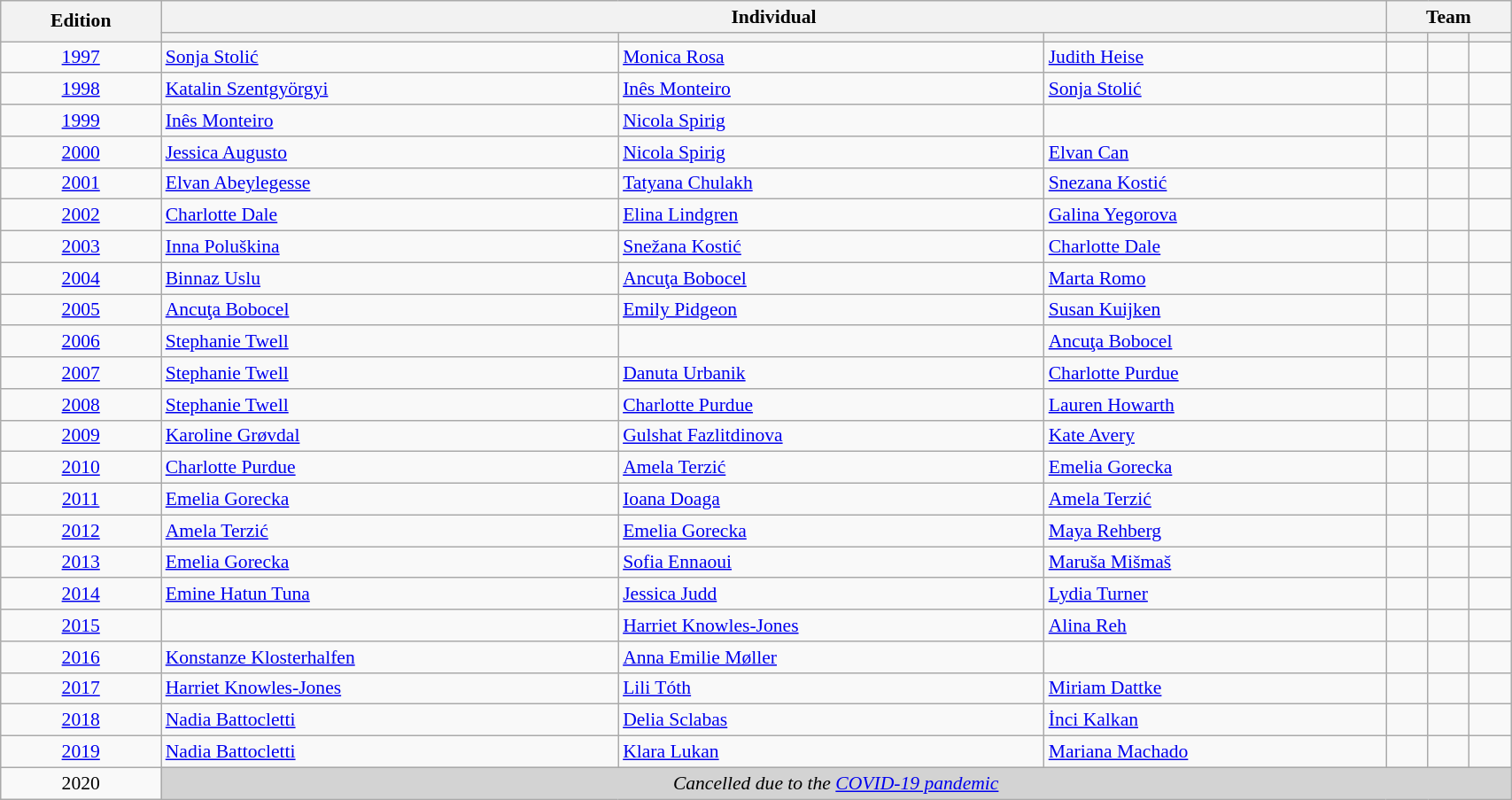<table class="wikitable" width=90% style="font-size:90%; text-align:left;">
<tr>
<th rowspan=2>Edition</th>
<th colspan=3>Individual</th>
<th colspan=3>Team</th>
</tr>
<tr>
<th></th>
<th></th>
<th></th>
<th></th>
<th></th>
<th></th>
</tr>
<tr>
<td align=center><a href='#'>1997</a></td>
<td> <a href='#'>Sonja Stolić</a></td>
<td> <a href='#'>Monica Rosa</a></td>
<td> <a href='#'>Judith Heise</a></td>
<td></td>
<td></td>
<td></td>
</tr>
<tr>
<td align=center><a href='#'>1998</a></td>
<td> <a href='#'>Katalin Szentgyörgyi</a></td>
<td> <a href='#'>Inês Monteiro</a></td>
<td> <a href='#'>Sonja Stolić</a></td>
<td></td>
<td></td>
<td></td>
</tr>
<tr>
<td align=center><a href='#'>1999</a></td>
<td> <a href='#'>Inês Monteiro</a></td>
<td> <a href='#'>Nicola Spirig</a></td>
<td></td>
<td></td>
<td></td>
<td></td>
</tr>
<tr>
<td align=center><a href='#'>2000</a></td>
<td> <a href='#'>Jessica Augusto</a></td>
<td> <a href='#'>Nicola Spirig</a></td>
<td> <a href='#'>Elvan Can</a></td>
<td></td>
<td></td>
<td></td>
</tr>
<tr>
<td align=center><a href='#'>2001</a></td>
<td> <a href='#'>Elvan Abeylegesse</a></td>
<td> <a href='#'>Tatyana Chulakh</a></td>
<td> <a href='#'>Snezana Kostić</a></td>
<td></td>
<td></td>
<td></td>
</tr>
<tr>
<td align=center><a href='#'>2002</a></td>
<td> <a href='#'>Charlotte Dale</a></td>
<td> <a href='#'>Elina Lindgren</a></td>
<td> <a href='#'>Galina Yegorova</a></td>
<td></td>
<td></td>
<td></td>
</tr>
<tr>
<td align=center><a href='#'>2003</a></td>
<td> <a href='#'>Inna Poluškina</a></td>
<td> <a href='#'>Snežana Kostić</a></td>
<td> <a href='#'>Charlotte Dale</a></td>
<td></td>
<td></td>
<td></td>
</tr>
<tr>
<td align=center><a href='#'>2004</a></td>
<td> <a href='#'>Binnaz Uslu</a></td>
<td> <a href='#'>Ancuţa Bobocel</a></td>
<td> <a href='#'>Marta Romo</a></td>
<td></td>
<td></td>
<td></td>
</tr>
<tr>
<td align=center><a href='#'>2005</a></td>
<td> <a href='#'>Ancuţa Bobocel</a></td>
<td> <a href='#'>Emily Pidgeon</a></td>
<td> <a href='#'>Susan Kuijken</a></td>
<td></td>
<td></td>
<td></td>
</tr>
<tr>
<td align=center><a href='#'>2006</a></td>
<td> <a href='#'>Stephanie Twell</a></td>
<td></td>
<td> <a href='#'>Ancuţa Bobocel</a></td>
<td></td>
<td></td>
<td></td>
</tr>
<tr>
<td align=center><a href='#'>2007</a></td>
<td> <a href='#'>Stephanie Twell</a></td>
<td> <a href='#'>Danuta Urbanik</a></td>
<td> <a href='#'>Charlotte Purdue</a></td>
<td></td>
<td></td>
<td></td>
</tr>
<tr>
<td align=center><a href='#'>2008</a></td>
<td> <a href='#'>Stephanie Twell</a></td>
<td> <a href='#'>Charlotte Purdue</a></td>
<td> <a href='#'>Lauren Howarth</a></td>
<td></td>
<td></td>
<td></td>
</tr>
<tr>
<td align=center><a href='#'>2009</a></td>
<td> <a href='#'>Karoline Grøvdal</a></td>
<td> <a href='#'>Gulshat Fazlitdinova</a></td>
<td> <a href='#'>Kate Avery</a></td>
<td></td>
<td></td>
<td></td>
</tr>
<tr>
<td align=center><a href='#'>2010</a></td>
<td> <a href='#'>Charlotte Purdue</a></td>
<td> <a href='#'>Amela Terzić</a></td>
<td> <a href='#'>Emelia Gorecka</a></td>
<td></td>
<td></td>
<td></td>
</tr>
<tr>
<td align=center><a href='#'>2011</a></td>
<td> <a href='#'>Emelia Gorecka</a></td>
<td> <a href='#'>Ioana Doaga</a></td>
<td> <a href='#'>Amela Terzić</a></td>
<td></td>
<td></td>
<td></td>
</tr>
<tr>
<td align=center><a href='#'>2012</a></td>
<td> <a href='#'>Amela Terzić</a></td>
<td> <a href='#'>Emelia Gorecka</a></td>
<td> <a href='#'>Maya Rehberg</a></td>
<td></td>
<td></td>
<td></td>
</tr>
<tr>
<td align=center><a href='#'>2013</a></td>
<td> <a href='#'>Emelia Gorecka</a></td>
<td> <a href='#'>Sofia Ennaoui</a></td>
<td> <a href='#'>Maruša Mišmaš</a></td>
<td></td>
<td></td>
<td></td>
</tr>
<tr>
<td align=center><a href='#'>2014</a></td>
<td> <a href='#'>Emine Hatun Tuna</a></td>
<td> <a href='#'>Jessica Judd</a></td>
<td> <a href='#'>Lydia Turner</a></td>
<td></td>
<td></td>
<td></td>
</tr>
<tr>
<td align=center><a href='#'>2015</a></td>
<td></td>
<td> <a href='#'>Harriet Knowles-Jones</a></td>
<td> <a href='#'>Alina Reh</a></td>
<td></td>
<td></td>
<td></td>
</tr>
<tr>
<td align=center><a href='#'>2016</a></td>
<td> <a href='#'>Konstanze Klosterhalfen</a></td>
<td> <a href='#'>Anna Emilie Møller</a></td>
<td></td>
<td></td>
<td></td>
<td></td>
</tr>
<tr>
<td align=center><a href='#'>2017</a></td>
<td> <a href='#'>Harriet Knowles-Jones</a></td>
<td> <a href='#'>Lili Tóth</a></td>
<td> <a href='#'>Miriam Dattke</a></td>
<td></td>
<td></td>
<td></td>
</tr>
<tr>
<td align=center><a href='#'>2018</a></td>
<td> <a href='#'>Nadia Battocletti</a></td>
<td> <a href='#'>Delia Sclabas</a></td>
<td> <a href='#'>İnci Kalkan</a></td>
<td></td>
<td></td>
<td></td>
</tr>
<tr>
<td align=center><a href='#'>2019</a></td>
<td> <a href='#'>Nadia Battocletti</a></td>
<td> <a href='#'>Klara Lukan</a></td>
<td> <a href='#'>Mariana Machado</a></td>
<td></td>
<td></td>
<td></td>
</tr>
<tr>
<td align=center>2020</td>
<td align=center colspan=6 bgcolor=lightgrey><em>Cancelled due to the <a href='#'>COVID-19 pandemic</a></em></td>
</tr>
</table>
